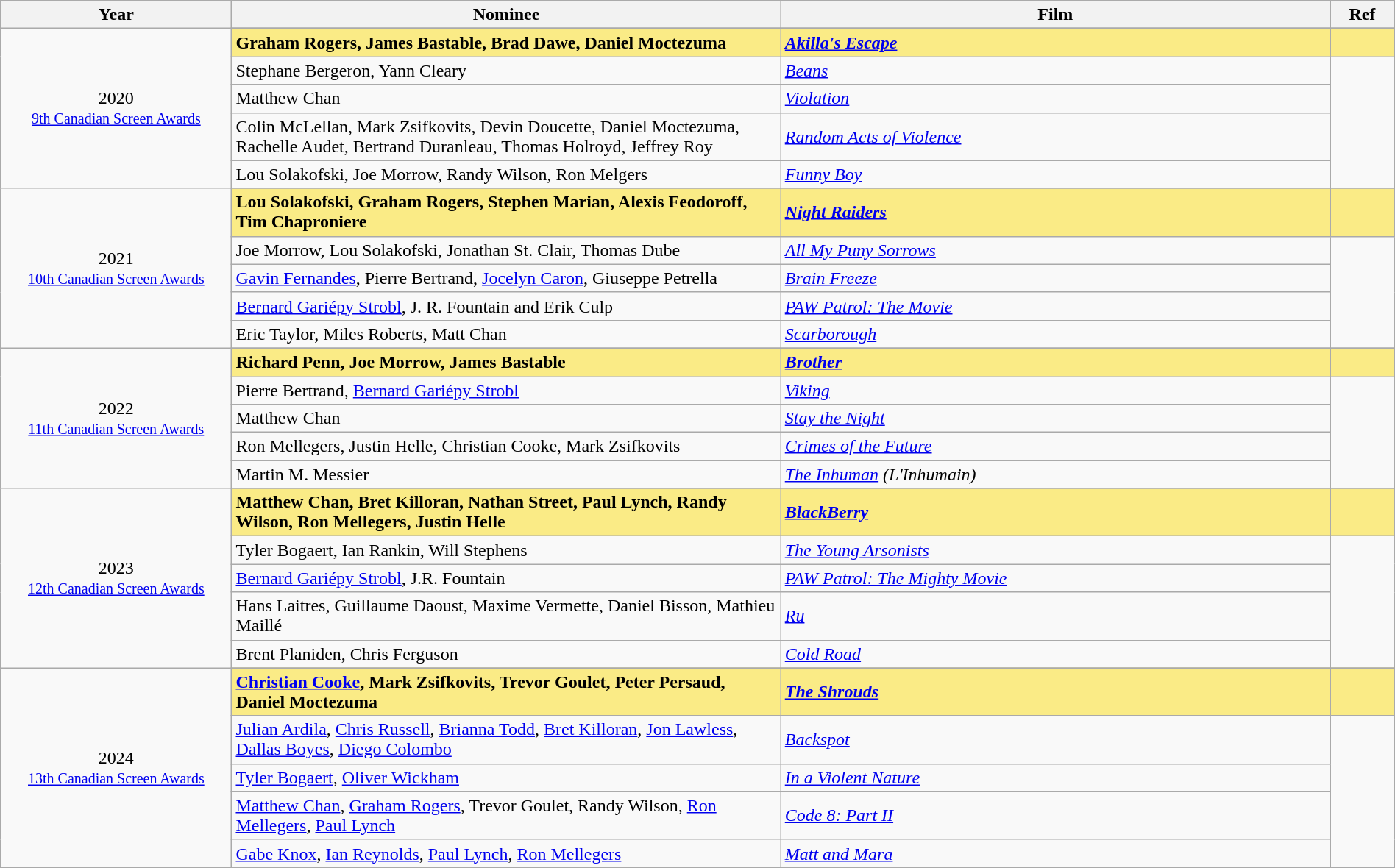<table class="wikitable" style="width:100%;">
<tr style="background:#bebebe;">
<th style="width:8%;">Year</th>
<th style="width:19%;">Nominee</th>
<th style="width:19%;">Film</th>
<th style="width:2%;">Ref</th>
</tr>
<tr>
<td rowspan="6" align="center">2020 <br> <small><a href='#'>9th Canadian Screen Awards</a></small></td>
</tr>
<tr style="background:#FAEB86;">
<td><strong>Graham Rogers, James Bastable, Brad Dawe, Daniel Moctezuma</strong></td>
<td><strong><em><a href='#'>Akilla's Escape</a></em></strong></td>
<td></td>
</tr>
<tr>
<td>Stephane Bergeron, Yann Cleary</td>
<td><em><a href='#'>Beans</a></em></td>
<td rowspan=4></td>
</tr>
<tr>
<td>Matthew Chan</td>
<td><em><a href='#'>Violation</a></em></td>
</tr>
<tr>
<td>Colin McLellan, Mark Zsifkovits, Devin Doucette, Daniel Moctezuma, Rachelle Audet, Bertrand Duranleau, Thomas Holroyd, Jeffrey Roy</td>
<td><em><a href='#'>Random Acts of Violence</a></em></td>
</tr>
<tr>
<td>Lou Solakofski, Joe Morrow, Randy Wilson, Ron Melgers</td>
<td><em><a href='#'>Funny Boy</a></em></td>
</tr>
<tr>
<td rowspan="6" align="center">2021 <br> <small><a href='#'>10th Canadian Screen Awards</a></small></td>
</tr>
<tr style="background:#FAEB86;">
<td><strong>Lou Solakofski, Graham Rogers, Stephen Marian, Alexis Feodoroff, Tim Chaproniere</strong></td>
<td><strong><em><a href='#'>Night Raiders</a></em></strong></td>
<td></td>
</tr>
<tr>
<td>Joe Morrow, Lou Solakofski, Jonathan St. Clair, Thomas Dube</td>
<td><em><a href='#'>All My Puny Sorrows</a></em></td>
<td rowspan=4></td>
</tr>
<tr>
<td><a href='#'>Gavin Fernandes</a>, Pierre Bertrand, <a href='#'>Jocelyn Caron</a>, Giuseppe Petrella</td>
<td><em><a href='#'>Brain Freeze</a></em></td>
</tr>
<tr>
<td><a href='#'>Bernard Gariépy Strobl</a>, J. R. Fountain and Erik Culp</td>
<td><em><a href='#'>PAW Patrol: The Movie</a></em></td>
</tr>
<tr>
<td>Eric Taylor, Miles Roberts, Matt Chan</td>
<td><em><a href='#'>Scarborough</a></em></td>
</tr>
<tr>
<td rowspan="6" align="center">2022 <br> <small><a href='#'>11th Canadian Screen Awards</a></small></td>
</tr>
<tr style="background:#FAEB86;">
<td><strong>Richard Penn, Joe Morrow, James Bastable</strong></td>
<td><strong><em><a href='#'>Brother</a></em></strong></td>
<td></td>
</tr>
<tr>
<td>Pierre Bertrand, <a href='#'>Bernard Gariépy Strobl</a></td>
<td><em><a href='#'>Viking</a></em></td>
<td rowspan=4></td>
</tr>
<tr>
<td>Matthew Chan</td>
<td><em><a href='#'>Stay the Night</a></em></td>
</tr>
<tr>
<td>Ron Mellegers, Justin Helle, Christian Cooke, Mark Zsifkovits</td>
<td><em><a href='#'>Crimes of the Future</a></em></td>
</tr>
<tr>
<td>Martin M. Messier</td>
<td><em><a href='#'>The Inhuman</a> (L'Inhumain)</em></td>
</tr>
<tr>
<td rowspan="6" align="center">2023 <br> <small><a href='#'>12th Canadian Screen Awards</a></small></td>
</tr>
<tr style="background:#FAEB86;">
<td><strong>Matthew Chan, Bret Killoran, Nathan Street, Paul Lynch, Randy Wilson, Ron Mellegers, Justin Helle</strong></td>
<td><strong><em><a href='#'>BlackBerry</a></em></strong></td>
<td></td>
</tr>
<tr>
<td>Tyler Bogaert, Ian Rankin, Will Stephens</td>
<td><em><a href='#'>The Young Arsonists</a></em></td>
<td rowspan=4></td>
</tr>
<tr>
<td><a href='#'>Bernard Gariépy Strobl</a>, J.R. Fountain</td>
<td><em><a href='#'>PAW Patrol: The Mighty Movie</a></em></td>
</tr>
<tr>
<td>Hans Laitres, Guillaume Daoust, Maxime Vermette, Daniel Bisson, Mathieu Maillé</td>
<td><em><a href='#'>Ru</a></em></td>
</tr>
<tr>
<td>Brent Planiden, Chris Ferguson</td>
<td><em><a href='#'>Cold Road</a></em></td>
</tr>
<tr>
<td rowspan="6" align="center">2024 <br> <small><a href='#'>13th Canadian Screen Awards</a></small></td>
</tr>
<tr style="background:#FAEB86;">
<td><strong><a href='#'>Christian Cooke</a>, Mark Zsifkovits, Trevor Goulet, Peter Persaud, Daniel Moctezuma</strong></td>
<td><strong><em><a href='#'>The Shrouds</a></em></strong></td>
<td></td>
</tr>
<tr>
<td><a href='#'>Julian Ardila</a>, <a href='#'>Chris Russell</a>, <a href='#'>Brianna Todd</a>, <a href='#'>Bret Killoran</a>, <a href='#'>Jon Lawless</a>, <a href='#'>Dallas Boyes</a>, <a href='#'>Diego Colombo</a></td>
<td><em><a href='#'>Backspot</a></em></td>
<td rowspan=4></td>
</tr>
<tr>
<td><a href='#'>Tyler Bogaert</a>, <a href='#'>Oliver Wickham</a></td>
<td><em><a href='#'>In a Violent Nature</a></em></td>
</tr>
<tr>
<td><a href='#'>Matthew Chan</a>, <a href='#'>Graham Rogers</a>, Trevor Goulet, Randy Wilson, <a href='#'>Ron Mellegers</a>, <a href='#'>Paul Lynch</a></td>
<td><em><a href='#'>Code 8: Part II</a></em></td>
</tr>
<tr>
<td><a href='#'>Gabe Knox</a>, <a href='#'>Ian Reynolds</a>, <a href='#'>Paul Lynch</a>, <a href='#'>Ron Mellegers</a></td>
<td><em><a href='#'>Matt and Mara</a></em></td>
</tr>
</table>
